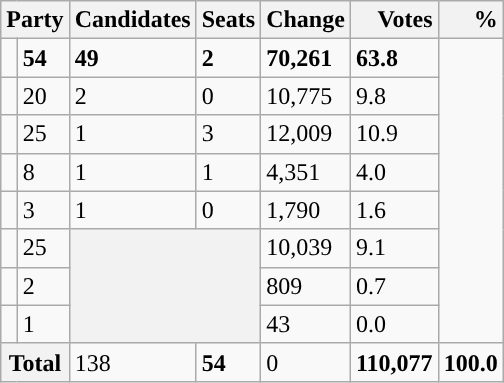<table class="wikitable">
<tr>
<th colspan="2">Party</th>
<th style="text-align:right;">Candidates</th>
<th style="text-align:right;">Seats</th>
<th style="text-align:right;">Change</th>
<th style="text-align:right;">Votes</th>
<th style="text-align:right;">%</th>
</tr>
<tr>
<td></td>
<td><strong>54</strong></td>
<td><strong>49</strong></td>
<td><strong>2</strong></td>
<td><strong>70,261</strong></td>
<td><strong>63.8</strong></td>
</tr>
<tr>
<td></td>
<td>20</td>
<td>2</td>
<td>0</td>
<td>10,775</td>
<td>9.8</td>
</tr>
<tr>
<td></td>
<td>25</td>
<td>1</td>
<td>3</td>
<td>12,009</td>
<td>10.9</td>
</tr>
<tr>
<td></td>
<td>8</td>
<td>1</td>
<td>1</td>
<td>4,351</td>
<td>4.0</td>
</tr>
<tr>
<td></td>
<td>3</td>
<td>1</td>
<td>0</td>
<td>1,790</td>
<td>1.6</td>
</tr>
<tr>
<td></td>
<td>25</td>
<th rowspan = "3" colspan = "2"></th>
<td>10,039</td>
<td>9.1</td>
</tr>
<tr>
<td></td>
<td>2</td>
<td>809</td>
<td>0.7</td>
</tr>
<tr>
<td></td>
<td>1</td>
<td>43</td>
<td>0.0</td>
</tr>
<tr>
<th colspan=2>Total</th>
<td>138</td>
<td><strong>54</strong></td>
<td>0</td>
<td><strong>110,077</strong></td>
<td><strong>100.0</strong></td>
</tr>
</table>
